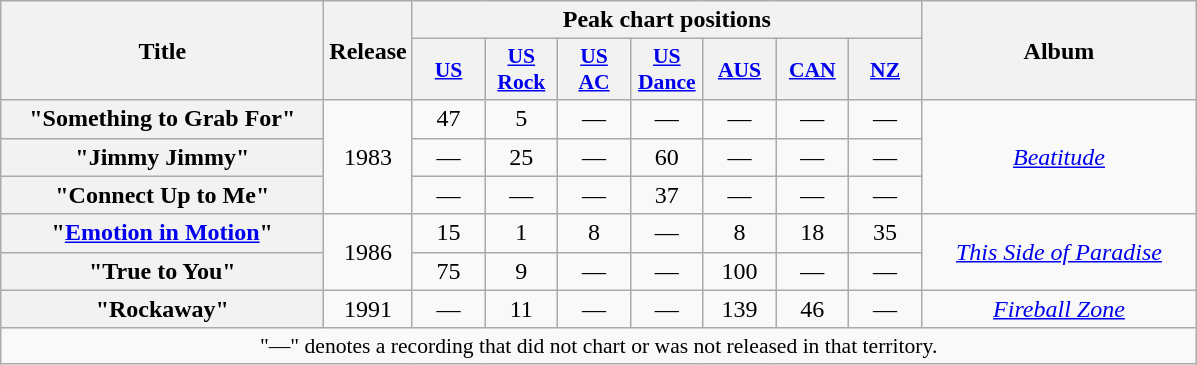<table class="wikitable plainrowheaders" style="text-align:center;">
<tr>
<th scope="col" rowspan="2" style="width:13em;">Title</th>
<th scope="col" rowspan="2" style="width:0.5em;">Release</th>
<th colspan="7" scope="col">Peak chart positions</th>
<th scope="col" rowspan="2" style="width:11em;">Album</th>
</tr>
<tr>
<th scope="col" style="width:2.9em;font-size:90%;"><a href='#'>US</a><br></th>
<th scope="col" style="width:2.9em;font-size:90%;"><a href='#'>US Rock</a><br></th>
<th scope="col" style="width:2.9em;font-size:90%;"><a href='#'>US AC</a><br></th>
<th scope="col" style="width:2.9em;font-size:90%;"><a href='#'>US Dance</a><br></th>
<th scope="col" style="width:2.9em;font-size:90%;"><a href='#'>AUS</a><br></th>
<th scope="col" style="width:2.9em;font-size:90%;"><a href='#'>CAN</a></th>
<th scope="col" style="width:2.9em;font-size:90%;"><a href='#'>NZ</a><br></th>
</tr>
<tr>
<th scope="row">"Something to Grab For"</th>
<td rowspan=3>1983</td>
<td>47</td>
<td>5</td>
<td>—</td>
<td>—</td>
<td>—</td>
<td>—</td>
<td>—</td>
<td rowspan=3><em><a href='#'>Beatitude</a></em></td>
</tr>
<tr>
<th scope="row">"Jimmy Jimmy"</th>
<td>—</td>
<td>25</td>
<td>—</td>
<td>60</td>
<td>—</td>
<td>—</td>
<td>—</td>
</tr>
<tr>
<th scope="row">"Connect Up to Me"</th>
<td>—</td>
<td>—</td>
<td>—</td>
<td>37</td>
<td>—</td>
<td>—</td>
<td>—</td>
</tr>
<tr>
<th scope="row">"<a href='#'>Emotion in Motion</a>"</th>
<td rowspan=2>1986</td>
<td>15</td>
<td>1</td>
<td>8</td>
<td>—</td>
<td>8</td>
<td>18</td>
<td>35</td>
<td rowspan=2><em><a href='#'>This Side of Paradise</a></em></td>
</tr>
<tr>
<th scope="row">"True to You"</th>
<td>75</td>
<td>9</td>
<td>—</td>
<td>—</td>
<td>100</td>
<td>—</td>
<td>—</td>
</tr>
<tr>
<th scope="row">"Rockaway"</th>
<td>1991</td>
<td>—</td>
<td>11</td>
<td>—</td>
<td>—</td>
<td>139</td>
<td>46</td>
<td>—</td>
<td><em><a href='#'>Fireball Zone</a></em></td>
</tr>
<tr>
<td colspan="10" align="center" style="font-size:90%">"—" denotes a recording that did not chart or was not released in that territory.</td>
</tr>
</table>
